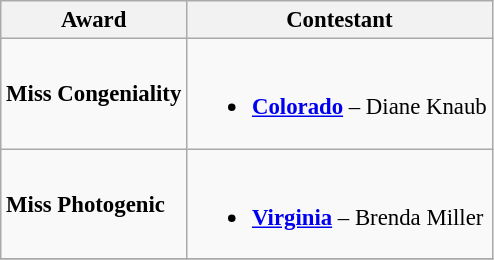<table class="wikitable unsortable" style="font-size:95%;">
<tr>
<th>Award</th>
<th>Contestant</th>
</tr>
<tr>
<td><strong>Miss Congeniality</strong></td>
<td><br><ul><li><strong> <a href='#'>Colorado</a></strong> – Diane Knaub</li></ul></td>
</tr>
<tr>
<td><strong>Miss Photogenic</strong></td>
<td><br><ul><li><strong> <a href='#'>Virginia</a></strong> – Brenda Miller</li></ul></td>
</tr>
<tr>
</tr>
</table>
